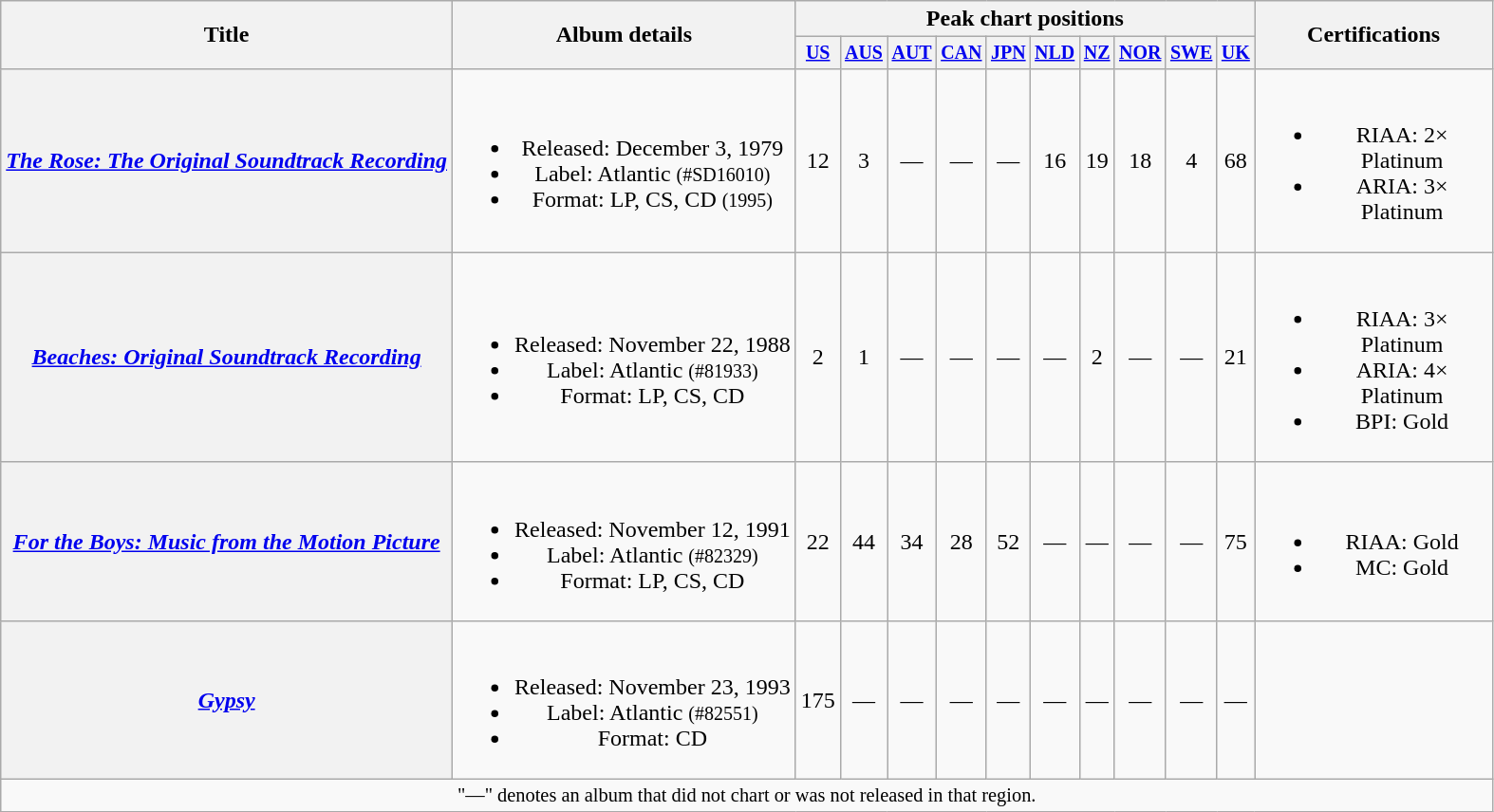<table class="wikitable plainrowheaders" style="text-align:center;">
<tr>
<th scope="col" rowspan="2">Title</th>
<th scope="col" rowspan="2">Album details</th>
<th colspan="10" width="180">Peak chart positions</th>
<th rowspan="2" width="160">Certifications</th>
</tr>
<tr style="font-size:smaller;">
<th width="20"><a href='#'>US</a><br></th>
<th width="15"><a href='#'>AUS</a><br></th>
<th width="15"><a href='#'>AUT</a><br></th>
<th width="15"><a href='#'>CAN</a><br></th>
<th width="15"><a href='#'>JPN</a><br></th>
<th width="14"><a href='#'>NLD</a><br></th>
<th width="14"><a href='#'>NZ</a><br></th>
<th width="14"><a href='#'>NOR</a><br></th>
<th width="14"><a href='#'>SWE</a><br></th>
<th width="14"><a href='#'>UK</a><br></th>
</tr>
<tr>
<th scope="row"><em><a href='#'>The Rose: The Original Soundtrack Recording</a></em></th>
<td><br><ul><li>Released: December 3, 1979</li><li>Label: Atlantic <small>(#SD16010)</small></li><li>Format: LP, CS, CD <small>(1995)</small></li></ul></td>
<td>12</td>
<td>3</td>
<td>—</td>
<td>—</td>
<td>—</td>
<td>16</td>
<td>19</td>
<td>18</td>
<td>4</td>
<td>68</td>
<td><br><ul><li>RIAA: 2× Platinum</li><li>ARIA: 3× Platinum</li></ul></td>
</tr>
<tr>
<th scope="row"><em><a href='#'>Beaches: Original Soundtrack Recording</a></em></th>
<td><br><ul><li>Released: November 22, 1988</li><li>Label: Atlantic <small>(#81933)</small></li><li>Format: LP, CS, CD</li></ul></td>
<td>2</td>
<td>1</td>
<td>—</td>
<td>—</td>
<td>—</td>
<td>—</td>
<td>2</td>
<td>—</td>
<td>—</td>
<td>21</td>
<td><br><ul><li>RIAA: 3× Platinum</li><li>ARIA: 4× Platinum</li><li>BPI: Gold</li></ul></td>
</tr>
<tr>
<th scope="row"><em><a href='#'>For the Boys: Music from the Motion Picture</a></em></th>
<td><br><ul><li>Released: November 12, 1991</li><li>Label: Atlantic <small>(#82329)</small></li><li>Format: LP, CS, CD</li></ul></td>
<td>22</td>
<td>44</td>
<td>34</td>
<td>28</td>
<td>52</td>
<td>—</td>
<td>—</td>
<td>—</td>
<td>—</td>
<td>75</td>
<td><br><ul><li>RIAA: Gold</li><li>MC: Gold</li></ul></td>
</tr>
<tr>
<th scope="row"><em><a href='#'>Gypsy</a></em></th>
<td><br><ul><li>Released: November 23, 1993</li><li>Label: Atlantic <small>(#82551)</small></li><li>Format: CD</li></ul></td>
<td>175</td>
<td>—</td>
<td>—</td>
<td>—</td>
<td>—</td>
<td>—</td>
<td>—</td>
<td>—</td>
<td>—</td>
<td>—</td>
<td></td>
</tr>
<tr>
<td colspan="19" style="font-size: 85%">"—" denotes an album that did not chart or was not released in that region.</td>
</tr>
</table>
